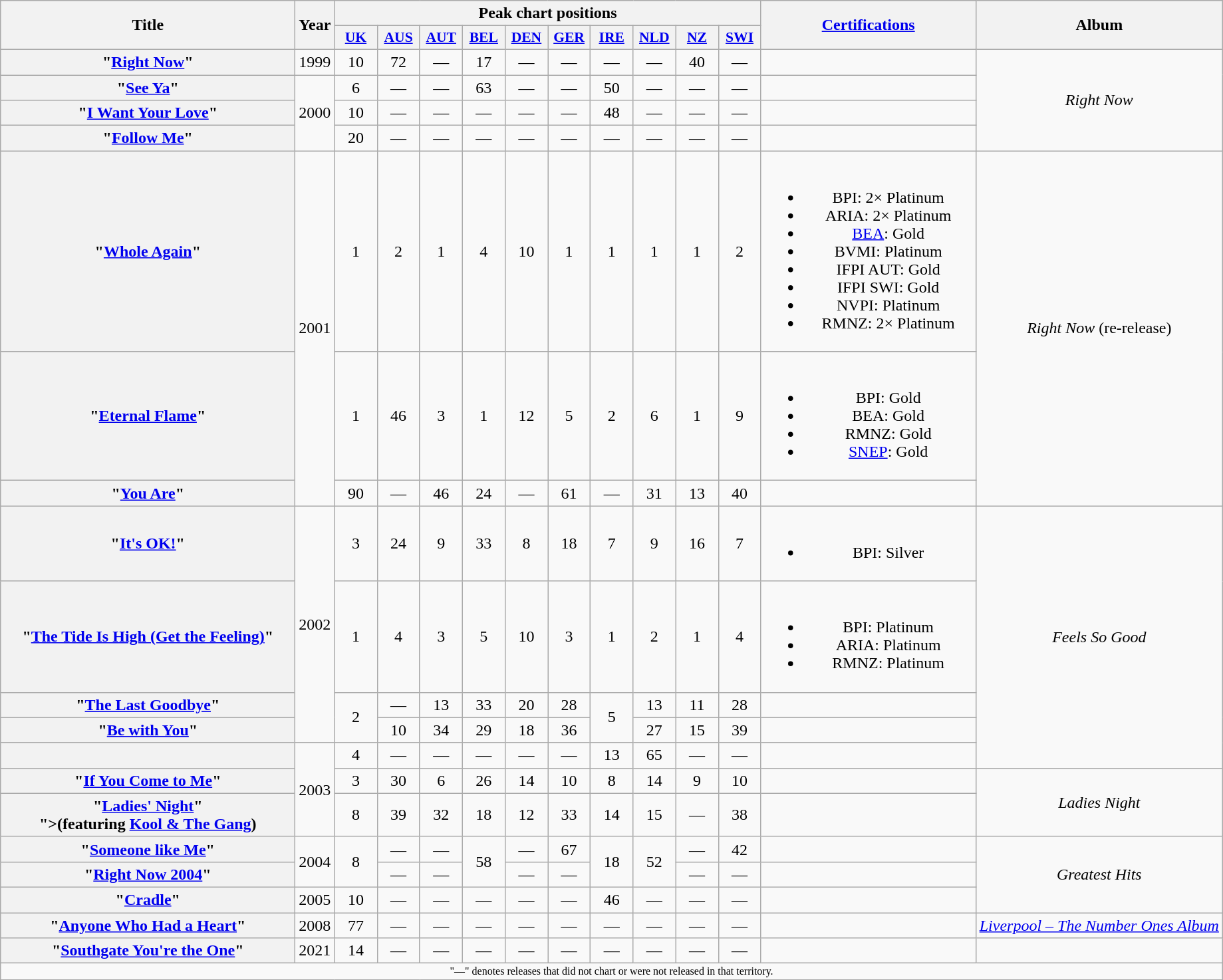<table class="wikitable plainrowheaders" style="text-align:center;" border="1">
<tr>
<th scope="col" rowspan="2" style="width:18em;">Title</th>
<th scope="col" rowspan="2">Year</th>
<th scope="col" colspan="10">Peak chart positions</th>
<th scope="col" rowspan="2" style="width:13em;"><a href='#'>Certifications</a></th>
<th scope="col" rowspan="2">Album</th>
</tr>
<tr>
<th scope="col" style="width:2.5em;font-size:90%;"><a href='#'>UK</a><br></th>
<th scope="col" style="width:2.5em;font-size:90%;"><a href='#'>AUS</a><br></th>
<th scope="col" style="width:2.5em;font-size:90%;"><a href='#'>AUT</a><br></th>
<th scope="col" style="width:2.5em;font-size:90%;"><a href='#'>BEL</a><br></th>
<th scope="col" style="width:2.5em;font-size:90%;"><a href='#'>DEN</a><br></th>
<th scope="col" style="width:2.5em;font-size:90%;"><a href='#'>GER</a><br></th>
<th scope="col" style="width:2.5em;font-size:90%;"><a href='#'>IRE</a><br></th>
<th scope="col" style="width:2.5em;font-size:90%;"><a href='#'>NLD</a><br></th>
<th scope="col" style="width:2.5em;font-size:90%;"><a href='#'>NZ</a><br></th>
<th scope="col" style="width:2.5em;font-size:90%;"><a href='#'>SWI</a><br></th>
</tr>
<tr>
<th scope="row">"<a href='#'>Right Now</a>"</th>
<td>1999</td>
<td>10</td>
<td>72</td>
<td>—</td>
<td>17</td>
<td>—</td>
<td>—</td>
<td>—</td>
<td>—</td>
<td>40</td>
<td>—</td>
<td></td>
<td rowspan="4"><em>Right Now</em></td>
</tr>
<tr>
<th scope="row">"<a href='#'>See Ya</a>"</th>
<td rowspan="3">2000</td>
<td>6</td>
<td>—</td>
<td>—</td>
<td>63</td>
<td>—</td>
<td>—</td>
<td>50</td>
<td>—</td>
<td>—</td>
<td>—</td>
<td></td>
</tr>
<tr>
<th scope="row">"<a href='#'>I Want Your Love</a>"</th>
<td>10</td>
<td>—</td>
<td>—</td>
<td>—</td>
<td>—</td>
<td>—</td>
<td>48</td>
<td>—</td>
<td>—</td>
<td>—</td>
<td></td>
</tr>
<tr>
<th scope="row">"<a href='#'>Follow Me</a>"</th>
<td>20</td>
<td>—</td>
<td>—</td>
<td>—</td>
<td>—</td>
<td>—</td>
<td>—</td>
<td>—</td>
<td>—</td>
<td>—</td>
<td></td>
</tr>
<tr>
<th scope="row">"<a href='#'>Whole Again</a>"</th>
<td rowspan="3">2001</td>
<td>1</td>
<td>2</td>
<td>1</td>
<td>4</td>
<td>10</td>
<td>1</td>
<td>1</td>
<td>1</td>
<td>1</td>
<td>2</td>
<td><br><ul><li>BPI: 2× Platinum</li><li>ARIA: 2× Platinum</li><li><a href='#'>BEA</a>: Gold</li><li>BVMI: Platinum</li><li>IFPI AUT: Gold</li><li>IFPI SWI: Gold</li><li>NVPI: Platinum</li><li>RMNZ: 2× Platinum</li></ul></td>
<td rowspan="3"><em>Right Now</em> (re-release)</td>
</tr>
<tr>
<th scope="row">"<a href='#'>Eternal Flame</a>"</th>
<td>1</td>
<td>46</td>
<td>3</td>
<td>1</td>
<td>12</td>
<td>5</td>
<td>2</td>
<td>6</td>
<td>1</td>
<td>9</td>
<td><br><ul><li>BPI: Gold</li><li>BEA: Gold</li><li>RMNZ: Gold</li><li><a href='#'>SNEP</a>: Gold</li></ul></td>
</tr>
<tr>
<th scope="row">"<a href='#'>You Are</a>"</th>
<td>90</td>
<td>—</td>
<td>46</td>
<td>24</td>
<td>—</td>
<td>61</td>
<td>—</td>
<td>31</td>
<td>13</td>
<td>40</td>
<td></td>
</tr>
<tr>
<th scope="row">"<a href='#'>It's OK!</a>"</th>
<td rowspan="4">2002</td>
<td>3</td>
<td>24</td>
<td>9</td>
<td>33</td>
<td>8</td>
<td>18</td>
<td>7</td>
<td>9</td>
<td>16</td>
<td>7</td>
<td><br><ul><li>BPI: Silver</li></ul></td>
<td rowspan="5"><em>Feels So Good</em></td>
</tr>
<tr>
<th scope="row">"<a href='#'>The Tide Is High (Get the Feeling)</a>"</th>
<td>1</td>
<td>4</td>
<td>3</td>
<td>5</td>
<td>10</td>
<td>3</td>
<td>1</td>
<td>2</td>
<td>1</td>
<td>4</td>
<td><br><ul><li>BPI: Platinum</li><li>ARIA: Platinum</li><li>RMNZ: Platinum</li></ul></td>
</tr>
<tr>
<th scope="row">"<a href='#'>The Last Goodbye</a>"</th>
<td rowspan="2">2</td>
<td>—</td>
<td>13</td>
<td>33</td>
<td>20</td>
<td>28</td>
<td rowspan="2">5</td>
<td>13</td>
<td>11</td>
<td>28</td>
<td></td>
</tr>
<tr>
<th scope="row">"<a href='#'>Be with You</a>"</th>
<td>10</td>
<td>34</td>
<td>29</td>
<td>18</td>
<td>36</td>
<td>27</td>
<td>15</td>
<td>39</td>
<td></td>
</tr>
<tr>
<th scope="row"></th>
<td rowspan="3">2003</td>
<td>4</td>
<td>—</td>
<td>—</td>
<td>—</td>
<td>—</td>
<td>—</td>
<td>13</td>
<td>65</td>
<td>—</td>
<td>—</td>
<td></td>
</tr>
<tr>
<th scope="row">"<a href='#'>If You Come to Me</a>"</th>
<td>3</td>
<td>30</td>
<td>6</td>
<td>26</td>
<td>14</td>
<td>10</td>
<td>8</td>
<td>14</td>
<td>9</td>
<td>10</td>
<td></td>
<td rowspan="2"><em>Ladies Night</em></td>
</tr>
<tr>
<th scope="row">"<a href='#'>Ladies' Night</a>"<br><span>">(featuring <a href='#'>Kool & The Gang</a>)</span></th>
<td>8</td>
<td>39</td>
<td>32</td>
<td>18</td>
<td>12</td>
<td>33</td>
<td>14</td>
<td>15</td>
<td>—</td>
<td>38</td>
<td></td>
</tr>
<tr>
<th scope="row">"<a href='#'>Someone like Me</a>"</th>
<td rowspan="2">2004</td>
<td rowspan="2">8</td>
<td>—</td>
<td>—</td>
<td rowspan="2">58</td>
<td>—</td>
<td>67</td>
<td rowspan="2">18</td>
<td rowspan="2">52</td>
<td>—</td>
<td>42</td>
<td></td>
<td rowspan="3"><em>Greatest Hits</em></td>
</tr>
<tr>
<th scope="row">"<a href='#'>Right Now 2004</a>"</th>
<td>—</td>
<td>—</td>
<td>—</td>
<td>—</td>
<td>—</td>
<td>—</td>
<td></td>
</tr>
<tr>
<th scope="row">"<a href='#'>Cradle</a>"</th>
<td>2005</td>
<td>10</td>
<td>—</td>
<td>—</td>
<td>—</td>
<td>—</td>
<td>—</td>
<td>46</td>
<td>—</td>
<td>—</td>
<td>—</td>
<td></td>
</tr>
<tr>
<th scope="row">"<a href='#'>Anyone Who Had a Heart</a>"</th>
<td>2008</td>
<td>77</td>
<td>—</td>
<td>—</td>
<td>—</td>
<td>—</td>
<td>—</td>
<td>—</td>
<td>—</td>
<td>—</td>
<td>—</td>
<td></td>
<td><em><a href='#'>Liverpool – The Number Ones Album</a></em></td>
</tr>
<tr>
<th scope="row">"<a href='#'>Southgate You're the One</a>"</th>
<td>2021</td>
<td>14</td>
<td>—</td>
<td>—</td>
<td>—</td>
<td>—</td>
<td>—</td>
<td>—</td>
<td>—</td>
<td>—</td>
<td>—</td>
<td></td>
<td></td>
</tr>
<tr>
<td align="center" colspan="15" style="font-size:8pt">"—" denotes releases that did not chart or were not released in that territory.</td>
</tr>
</table>
